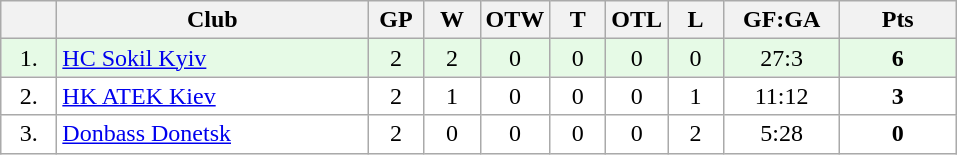<table class="wikitable">
<tr>
<th width="30"></th>
<th width="200">Club</th>
<th width="30">GP</th>
<th width="30">W</th>
<th width="30">OTW</th>
<th width="30">T</th>
<th width="30">OTL</th>
<th width="30">L</th>
<th width="70">GF:GA</th>
<th width="70">Pts</th>
</tr>
<tr bgcolor="#e6fae6" align="center">
<td>1.</td>
<td align="left"><a href='#'>HC Sokil Kyiv</a></td>
<td>2</td>
<td>2</td>
<td>0</td>
<td>0</td>
<td>0</td>
<td>0</td>
<td>27:3</td>
<td><strong>6</strong></td>
</tr>
<tr bgcolor="#FFFFFF" align="center">
<td>2.</td>
<td align="left"><a href='#'>HK ATEK Kiev</a></td>
<td>2</td>
<td>1</td>
<td>0</td>
<td>0</td>
<td>0</td>
<td>1</td>
<td>11:12</td>
<td><strong>3</strong></td>
</tr>
<tr bgcolor="#FFFFFF" align="center">
<td>3.</td>
<td align="left"><a href='#'>Donbass Donetsk</a></td>
<td>2</td>
<td>0</td>
<td>0</td>
<td>0</td>
<td>0</td>
<td>2</td>
<td>5:28</td>
<td><strong>0</strong></td>
</tr>
</table>
